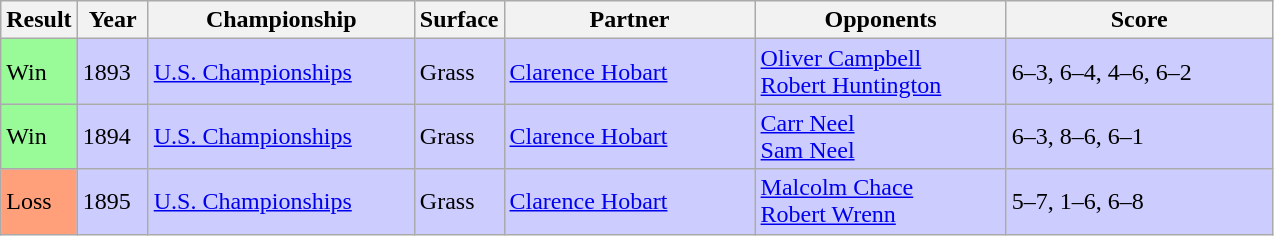<table class="sortable wikitable">
<tr>
<th style="width:40px">Result</th>
<th style="width:40px">Year</th>
<th style="width:170px">Championship</th>
<th style="width:50px">Surface</th>
<th style="width:160px">Partner</th>
<th style="width:160px">Opponents</th>
<th style="width:170px" class="unsortable">Score</th>
</tr>
<tr style="background:#ccf;">
<td style="background:#98fb98;">Win</td>
<td>1893</td>
<td><a href='#'>U.S. Championships</a></td>
<td>Grass</td>
<td> <a href='#'>Clarence Hobart</a></td>
<td> <a href='#'>Oliver Campbell</a> <br>  <a href='#'>Robert Huntington</a></td>
<td>6–3, 6–4, 4–6, 6–2</td>
</tr>
<tr style="background:#ccf;">
<td style="background:#98fb98;">Win</td>
<td>1894</td>
<td><a href='#'>U.S. Championships</a></td>
<td>Grass</td>
<td> <a href='#'>Clarence Hobart</a></td>
<td> <a href='#'>Carr Neel</a><br> <a href='#'>Sam Neel</a></td>
<td>6–3, 8–6, 6–1</td>
</tr>
<tr style="background:#ccf;">
<td style="background:#ffa07a;">Loss</td>
<td>1895</td>
<td><a href='#'>U.S. Championships</a></td>
<td>Grass</td>
<td> <a href='#'>Clarence Hobart</a></td>
<td> <a href='#'>Malcolm Chace</a><br> <a href='#'>Robert Wrenn</a></td>
<td>5–7, 1–6, 6–8</td>
</tr>
</table>
